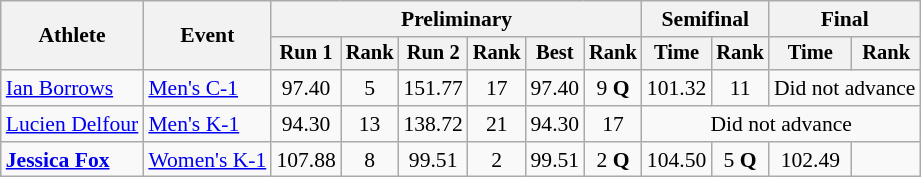<table class="wikitable" style="font-size:90%">
<tr>
<th rowspan=2>Athlete</th>
<th rowspan=2>Event</th>
<th colspan=6>Preliminary</th>
<th colspan=2>Semifinal</th>
<th colspan=2>Final</th>
</tr>
<tr style="font-size:95%">
<th>Run 1</th>
<th>Rank</th>
<th>Run 2</th>
<th>Rank</th>
<th>Best</th>
<th>Rank</th>
<th>Time</th>
<th>Rank</th>
<th>Time</th>
<th>Rank</th>
</tr>
<tr align=center>
<td align=left><a href='#'>Ian Borrows</a></td>
<td align=left><a href='#'>Men's C-1</a></td>
<td>97.40</td>
<td>5</td>
<td>151.77</td>
<td>17</td>
<td>97.40</td>
<td>9 <strong>Q</strong></td>
<td>101.32</td>
<td>11</td>
<td colspan=2>Did not advance</td>
</tr>
<tr align=center>
<td align=left><a href='#'>Lucien Delfour</a></td>
<td align=left><a href='#'>Men's K-1</a></td>
<td>94.30</td>
<td>13</td>
<td>138.72</td>
<td>21</td>
<td>94.30</td>
<td>17</td>
<td colspan=4>Did not advance</td>
</tr>
<tr align=center>
<td align=left><strong><a href='#'>Jessica Fox</a></strong></td>
<td align=left><a href='#'>Women's K-1</a></td>
<td>107.88</td>
<td>8</td>
<td>99.51</td>
<td>2</td>
<td>99.51</td>
<td>2 <strong>Q</strong></td>
<td>104.50</td>
<td>5 <strong>Q</strong></td>
<td>102.49</td>
<td></td>
</tr>
</table>
